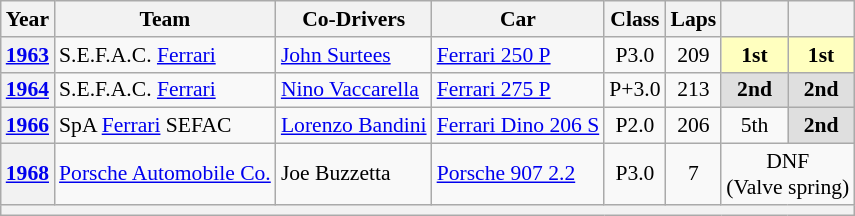<table class="wikitable" style="text-align:center; font-size:90%">
<tr>
<th>Year</th>
<th>Team</th>
<th>Co-Drivers</th>
<th>Car</th>
<th>Class</th>
<th>Laps</th>
<th></th>
<th></th>
</tr>
<tr>
<th><a href='#'>1963</a></th>
<td align=left> S.E.F.A.C. <a href='#'>Ferrari</a></td>
<td align=left> <a href='#'>John Surtees</a></td>
<td align=left><a href='#'>Ferrari 250 P</a></td>
<td>P3.0</td>
<td>209</td>
<td style="background:#ffffbf;"><strong>1st</strong></td>
<td style="background:#ffffbf;"><strong>1st</strong></td>
</tr>
<tr>
<th><a href='#'>1964</a></th>
<td align=left> S.E.F.A.C. <a href='#'>Ferrari</a></td>
<td align=left> <a href='#'>Nino Vaccarella</a></td>
<td align=left><a href='#'>Ferrari 275 P</a></td>
<td>P+3.0</td>
<td>213</td>
<td style="background:#dfdfdf;"><strong>2nd</strong></td>
<td style="background:#dfdfdf;"><strong>2nd</strong></td>
</tr>
<tr>
<th><a href='#'>1966</a></th>
<td align=left> SpA <a href='#'>Ferrari</a> SEFAC</td>
<td align=left> <a href='#'>Lorenzo Bandini</a></td>
<td align=left><a href='#'>Ferrari Dino 206 S</a></td>
<td>P2.0</td>
<td>206</td>
<td>5th</td>
<td style="background:#dfdfdf;"><strong>2nd</strong></td>
</tr>
<tr>
<th><a href='#'>1968</a></th>
<td align=left> <a href='#'>Porsche Automobile Co.</a></td>
<td align=left> Joe Buzzetta</td>
<td align=left><a href='#'>Porsche 907 2.2</a></td>
<td>P3.0</td>
<td>7</td>
<td colspan=2>DNF<br>(Valve spring)</td>
</tr>
<tr>
<th colspan="8"></th>
</tr>
</table>
